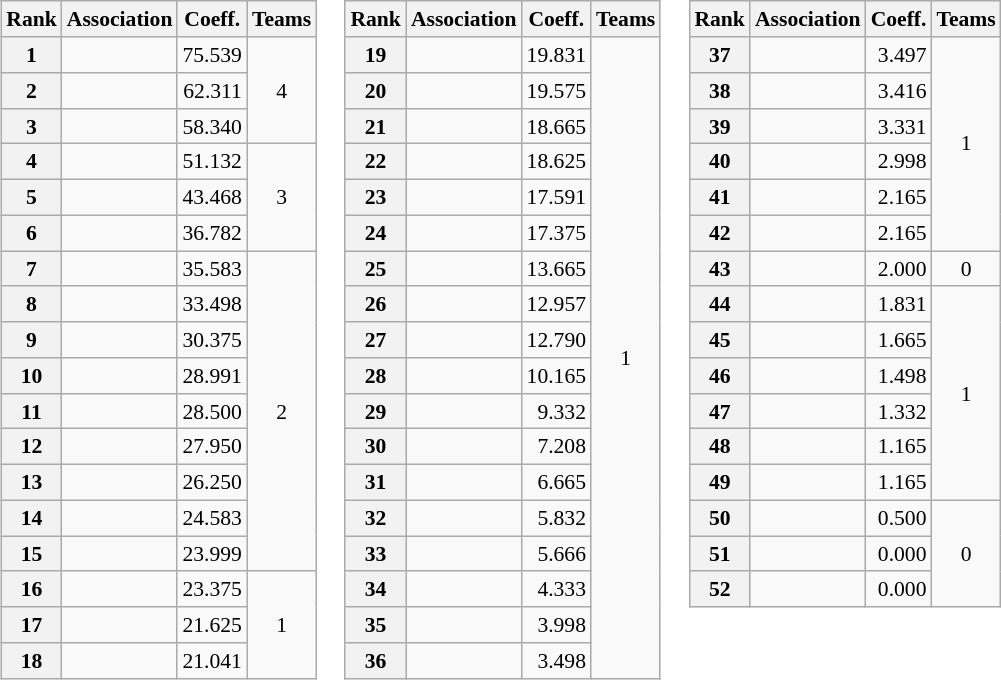<table>
<tr valign=top style="font-size:90%">
<td><br><table class="wikitable">
<tr>
<th>Rank</th>
<th>Association</th>
<th>Coeff.</th>
<th>Teams</th>
</tr>
<tr>
<th>1</th>
<td></td>
<td align=right>75.539</td>
<td align=center rowspan=3>4</td>
</tr>
<tr>
<th>2</th>
<td></td>
<td align=right>62.311</td>
</tr>
<tr>
<th>3</th>
<td></td>
<td align=right>58.340</td>
</tr>
<tr>
<th>4</th>
<td></td>
<td align=right>51.132</td>
<td align=center rowspan=3>3</td>
</tr>
<tr>
<th>5</th>
<td></td>
<td align=right>43.468</td>
</tr>
<tr>
<th>6</th>
<td></td>
<td align=right>36.782</td>
</tr>
<tr>
<th>7</th>
<td></td>
<td align=right>35.583</td>
<td align=center rowspan=9>2</td>
</tr>
<tr>
<th>8</th>
<td></td>
<td align=right>33.498</td>
</tr>
<tr>
<th>9</th>
<td></td>
<td align=right>30.375</td>
</tr>
<tr>
<th>10</th>
<td></td>
<td align=right>28.991</td>
</tr>
<tr>
<th>11</th>
<td></td>
<td align=right>28.500</td>
</tr>
<tr>
<th>12</th>
<td></td>
<td align=right>27.950</td>
</tr>
<tr>
<th>13</th>
<td></td>
<td align=right>26.250</td>
</tr>
<tr>
<th>14</th>
<td></td>
<td align=right>24.583</td>
</tr>
<tr>
<th>15</th>
<td></td>
<td align=right>23.999</td>
</tr>
<tr>
<th>16</th>
<td></td>
<td align=right>23.375</td>
<td align=center rowspan=3>1</td>
</tr>
<tr>
<th>17</th>
<td></td>
<td align=right>21.625</td>
</tr>
<tr>
<th>18</th>
<td></td>
<td align=right>21.041</td>
</tr>
</table>
</td>
<td><br><table class="wikitable">
<tr>
<th>Rank</th>
<th>Association</th>
<th>Coeff.</th>
<th>Teams</th>
</tr>
<tr>
<th>19</th>
<td></td>
<td align=right>19.831</td>
<td align=center rowspan=18>1</td>
</tr>
<tr>
<th>20</th>
<td></td>
<td align=right>19.575</td>
</tr>
<tr>
<th>21</th>
<td></td>
<td align=right>18.665</td>
</tr>
<tr>
<th>22</th>
<td></td>
<td align=right>18.625</td>
</tr>
<tr>
<th>23</th>
<td></td>
<td align=right>17.591</td>
</tr>
<tr>
<th>24</th>
<td></td>
<td align=right>17.375</td>
</tr>
<tr>
<th>25</th>
<td></td>
<td align=right>13.665</td>
</tr>
<tr>
<th>26</th>
<td></td>
<td align=right>12.957</td>
</tr>
<tr>
<th>27</th>
<td></td>
<td align=right>12.790</td>
</tr>
<tr>
<th>28</th>
<td></td>
<td align=right>10.165</td>
</tr>
<tr>
<th>29</th>
<td></td>
<td align=right>9.332</td>
</tr>
<tr>
<th>30</th>
<td></td>
<td align=right>7.208</td>
</tr>
<tr>
<th>31</th>
<td></td>
<td align=right>6.665</td>
</tr>
<tr>
<th>32</th>
<td></td>
<td align=right>5.832</td>
</tr>
<tr>
<th>33</th>
<td></td>
<td align=right>5.666</td>
</tr>
<tr>
<th>34</th>
<td></td>
<td align=right>4.333</td>
</tr>
<tr>
<th>35</th>
<td></td>
<td align=right>3.998</td>
</tr>
<tr>
<th>36</th>
<td></td>
<td align=right>3.498</td>
</tr>
</table>
</td>
<td><br><table class="wikitable">
<tr>
<th>Rank</th>
<th>Association</th>
<th>Coeff.</th>
<th>Teams</th>
</tr>
<tr>
<th>37</th>
<td></td>
<td align=right>3.497</td>
<td align=center rowspan=6>1</td>
</tr>
<tr>
<th>38</th>
<td></td>
<td align=right>3.416</td>
</tr>
<tr>
<th>39</th>
<td></td>
<td align=right>3.331</td>
</tr>
<tr>
<th>40</th>
<td></td>
<td align=right>2.998</td>
</tr>
<tr>
<th>41</th>
<td></td>
<td align=right>2.165</td>
</tr>
<tr>
<th>42</th>
<td></td>
<td align=right>2.165</td>
</tr>
<tr>
<th>43</th>
<td></td>
<td align=right>2.000</td>
<td align=center>0</td>
</tr>
<tr>
<th>44</th>
<td></td>
<td align=right>1.831</td>
<td align=center rowspan=6>1</td>
</tr>
<tr>
<th>45</th>
<td></td>
<td align=right>1.665</td>
</tr>
<tr>
<th>46</th>
<td></td>
<td align=right>1.498</td>
</tr>
<tr>
<th>47</th>
<td></td>
<td align=right>1.332</td>
</tr>
<tr>
<th>48</th>
<td></td>
<td align=right>1.165</td>
</tr>
<tr>
<th>49</th>
<td></td>
<td align=right>1.165</td>
</tr>
<tr>
<th>50</th>
<td></td>
<td align=right>0.500</td>
<td align=center rowspan=3>0</td>
</tr>
<tr>
<th>51</th>
<td></td>
<td align=right>0.000</td>
</tr>
<tr>
<th>52</th>
<td></td>
<td align=right>0.000</td>
</tr>
</table>
</td>
</tr>
</table>
